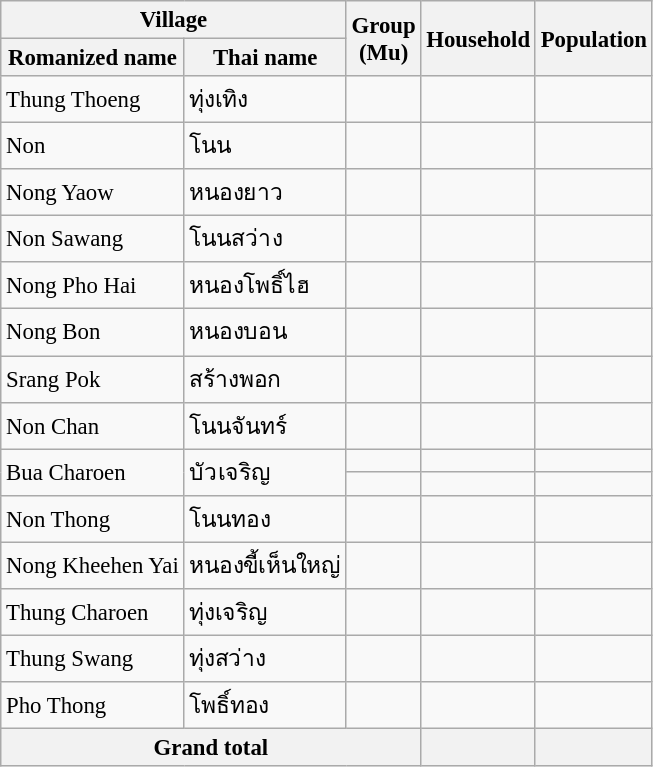<table class="wikitable" style="font-size: 95%";>
<tr>
<th colspan=2>Village</th>
<th rowspan=2>Group<br>(Mu)</th>
<th rowspan=2>Household</th>
<th rowspan=2>Population</th>
</tr>
<tr>
<th>Romanized name</th>
<th>Thai name</th>
</tr>
<tr>
<td>Thung Thoeng</td>
<td>ทุ่งเทิง</td>
<td></td>
<td></td>
<td></td>
</tr>
<tr>
<td>Non</td>
<td>โนน</td>
<td></td>
<td></td>
<td></td>
</tr>
<tr>
<td>Nong Yaow</td>
<td>หนองยาว</td>
<td></td>
<td></td>
<td></td>
</tr>
<tr>
<td>Non Sawang</td>
<td>โนนสว่าง</td>
<td></td>
<td></td>
<td></td>
</tr>
<tr>
<td>Nong Pho Hai</td>
<td>หนองโพธิ์ไฮ</td>
<td></td>
<td></td>
<td></td>
</tr>
<tr>
<td>Nong Bon</td>
<td>หนองบอน</td>
<td></td>
<td></td>
<td></td>
</tr>
<tr>
<td>Srang Pok</td>
<td>สร้างพอก</td>
<td></td>
<td></td>
<td></td>
</tr>
<tr>
<td>Non Chan</td>
<td>โนนจันทร์</td>
<td></td>
<td></td>
<td></td>
</tr>
<tr>
<td rowspan=2>Bua Charoen</td>
<td rowspan=2>บัวเจริญ</td>
<td></td>
<td></td>
<td></td>
</tr>
<tr>
<td></td>
<td></td>
<td></td>
</tr>
<tr>
<td>Non Thong</td>
<td>โนนทอง</td>
<td></td>
<td></td>
<td></td>
</tr>
<tr>
<td>Nong Kheehen Yai</td>
<td>หนองขี้เห็นใหญ่</td>
<td></td>
<td></td>
<td></td>
</tr>
<tr>
<td>Thung Charoen</td>
<td>ทุ่งเจริญ</td>
<td></td>
<td></td>
<td></td>
</tr>
<tr>
<td>Thung Swang</td>
<td>ทุ่งสว่าง</td>
<td></td>
<td></td>
<td></td>
</tr>
<tr>
<td>Pho Thong</td>
<td>โพธิ์ทอง</td>
<td></td>
<td></td>
<td></td>
</tr>
<tr>
<th colspan=3>Grand total</th>
<th></th>
<th></th>
</tr>
</table>
